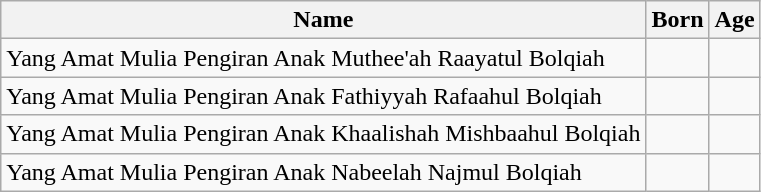<table class="wikitable">
<tr>
<th>Name</th>
<th>Born</th>
<th>Age</th>
</tr>
<tr>
<td>Yang Amat Mulia Pengiran Anak Muthee'ah Raayatul Bolqiah</td>
<td></td>
<td></td>
</tr>
<tr>
<td>Yang Amat Mulia Pengiran Anak Fathiyyah Rafaahul Bolqiah</td>
<td></td>
<td></td>
</tr>
<tr>
<td>Yang Amat Mulia Pengiran Anak Khaalishah Mishbaahul Bolqiah</td>
<td></td>
<td></td>
</tr>
<tr>
<td>Yang Amat Mulia Pengiran Anak Nabeelah Najmul Bolqiah</td>
<td></td>
<td></td>
</tr>
</table>
